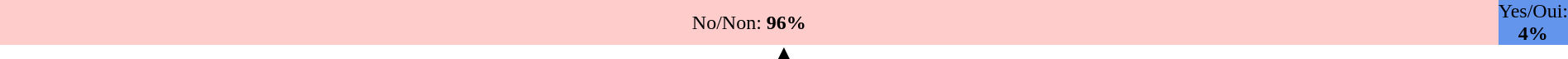<table width=100% cellspacing=0 cellpadding=0 style="text-align: center;">
<tr>
<td width=96% style="background-color: #fcc;">No/Non: <strong>96%</strong></td>
<td width=4% style="background-color: cornflowerblue">Yes/Oui: <strong>4%</strong></td>
</tr>
<tr>
<td colspan=4 style="text-align: center; line-height: 80%;"><strong>▲</strong></td>
</tr>
</table>
